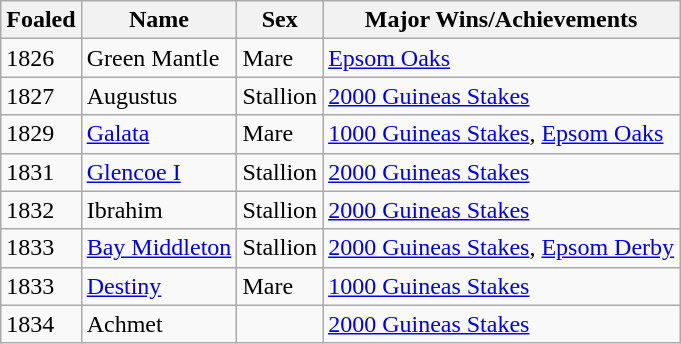<table class="wikitable">
<tr>
<th>Foaled</th>
<th>Name</th>
<th>Sex</th>
<th>Major Wins/Achievements</th>
</tr>
<tr>
<td>1826</td>
<td>Green Mantle</td>
<td>Mare</td>
<td><a href='#'>Epsom Oaks</a></td>
</tr>
<tr>
<td>1827</td>
<td>Augustus</td>
<td>Stallion</td>
<td><a href='#'>2000 Guineas Stakes</a></td>
</tr>
<tr>
<td>1829</td>
<td><a href='#'>Galata</a></td>
<td>Mare</td>
<td><a href='#'>1000 Guineas Stakes</a>, <a href='#'>Epsom Oaks</a></td>
</tr>
<tr>
<td>1831</td>
<td><a href='#'>Glencoe I</a></td>
<td>Stallion</td>
<td><a href='#'>2000 Guineas Stakes</a></td>
</tr>
<tr>
<td>1832</td>
<td>Ibrahim</td>
<td>Stallion</td>
<td><a href='#'>2000 Guineas Stakes</a></td>
</tr>
<tr>
<td>1833</td>
<td><a href='#'>Bay Middleton</a></td>
<td>Stallion</td>
<td><a href='#'>2000 Guineas Stakes</a>, <a href='#'>Epsom Derby</a></td>
</tr>
<tr>
<td>1833</td>
<td><a href='#'>Destiny</a></td>
<td>Mare</td>
<td><a href='#'>1000 Guineas Stakes</a></td>
</tr>
<tr>
<td>1834</td>
<td>Achmet</td>
<td></td>
<td><a href='#'>2000 Guineas Stakes</a></td>
</tr>
</table>
